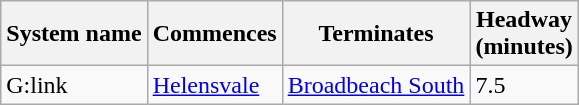<table class="wikitable">
<tr>
<th>System name</th>
<th>Commences</th>
<th>Terminates</th>
<th>Headway<br>(minutes)</th>
</tr>
<tr>
<td>G:link</td>
<td><a href='#'>Helensvale</a></td>
<td><a href='#'>Broadbeach South</a></td>
<td>7.5</td>
</tr>
</table>
